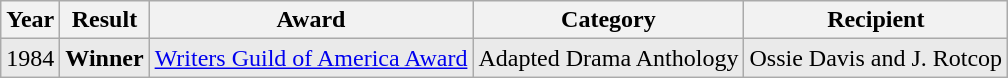<table class="wikitable">
<tr>
<th>Year</th>
<th>Result</th>
<th>Award</th>
<th>Category</th>
<th>Recipient</th>
</tr>
<tr style="background-color: #EAEAEA;" |>
<td>1984</td>
<td><strong>Winner</strong></td>
<td><a href='#'>Writers Guild of America Award</a></td>
<td>Adapted Drama Anthology</td>
<td>Ossie Davis and J. Rotcop</td>
</tr>
</table>
